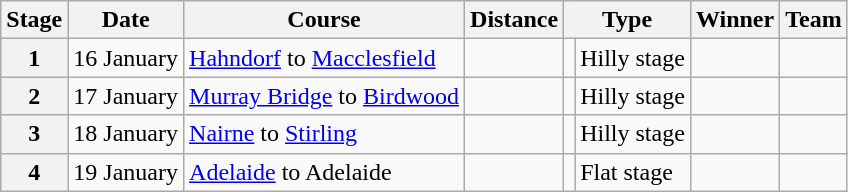<table class=wikitable>
<tr>
<th>Stage</th>
<th>Date</th>
<th>Course</th>
<th>Distance</th>
<th colspan=2>Type</th>
<th>Winner</th>
<th>Team</th>
</tr>
<tr>
<th align=center>1</th>
<td align=center>16 January</td>
<td><a href='#'>Hahndorf</a> to <a href='#'>Macclesfield</a></td>
<td align=center></td>
<td></td>
<td>Hilly stage</td>
<td></td>
<td></td>
</tr>
<tr>
<th align=center>2</th>
<td align=center>17 January</td>
<td><a href='#'>Murray Bridge</a> to <a href='#'>Birdwood</a></td>
<td align=center></td>
<td></td>
<td>Hilly stage</td>
<td></td>
<td></td>
</tr>
<tr>
<th align=center>3</th>
<td align=center>18 January</td>
<td><a href='#'>Nairne</a> to <a href='#'>Stirling</a></td>
<td align=center></td>
<td></td>
<td>Hilly stage</td>
<td></td>
<td></td>
</tr>
<tr>
<th align=center>4</th>
<td align=center>19 January</td>
<td><a href='#'>Adelaide</a> to Adelaide</td>
<td align=center></td>
<td></td>
<td>Flat stage</td>
<td></td>
<td></td>
</tr>
</table>
